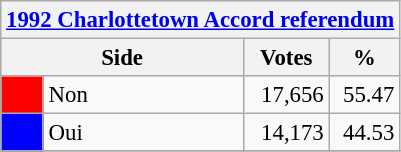<table class="wikitable" style="font-size: 95%; clear:both">
<tr style="background-color:#E9E9E9">
<th colspan=4><a href='#'>1992 Charlottetown Accord referendum</a></th>
</tr>
<tr style="background-color:#E9E9E9">
<th colspan=2 style="width: 130px">Side</th>
<th style="width: 50px">Votes</th>
<th style="width: 40px">%</th>
</tr>
<tr>
<td bgcolor="red"></td>
<td>Non</td>
<td align="right">17,656</td>
<td align="right">55.47</td>
</tr>
<tr>
<td bgcolor="blue"></td>
<td>Oui</td>
<td align="right">14,173</td>
<td align="right">44.53</td>
</tr>
<tr>
</tr>
</table>
